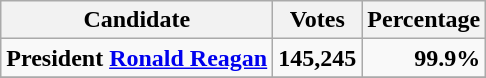<table class="wikitable" style="text-align:right;">
<tr>
<th>Candidate</th>
<th>Votes</th>
<th>Percentage</th>
</tr>
<tr>
<td style="text-align:left;"><strong>President <a href='#'>Ronald Reagan</a></strong></td>
<td><strong>145,245</strong></td>
<td><strong>99.9%</strong></td>
</tr>
<tr>
</tr>
</table>
